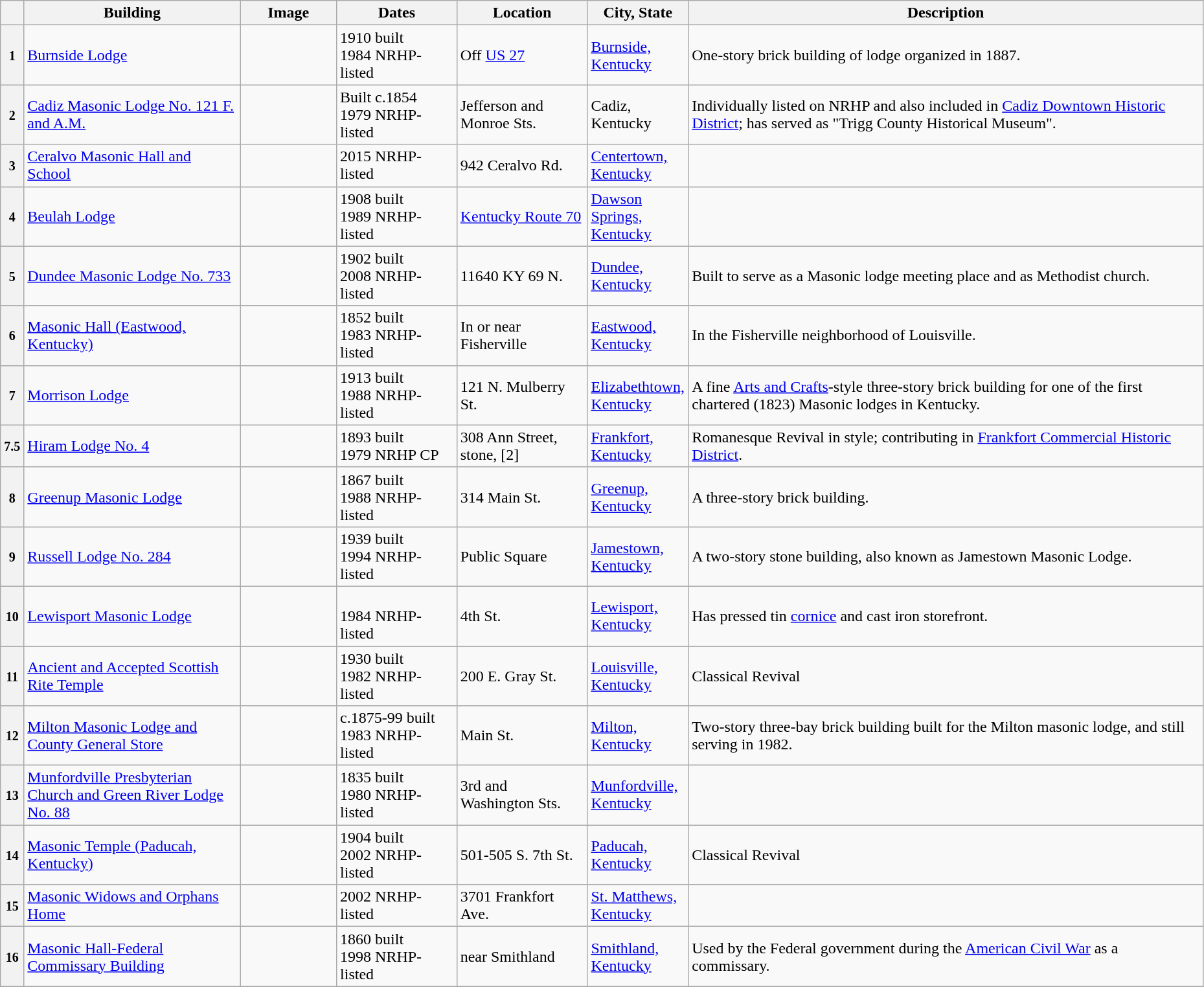<table class="wikitable sortable" style="width:98%">
<tr>
<th></th>
<th width = 18%><strong>Building</strong></th>
<th width = 8% class="unsortable"><strong>Image</strong></th>
<th width = 10%><strong>Dates</strong></th>
<th><strong>Location</strong></th>
<th width = 8%><strong>City, State</strong></th>
<th class="unsortable"><strong>Description</strong></th>
</tr>
<tr ->
<th><small>1</small></th>
<td><a href='#'>Burnside Lodge</a></td>
<td></td>
<td>1910 built<br>1984 NRHP-listed</td>
<td>Off <a href='#'>US 27</a><br><small></small></td>
<td><a href='#'>Burnside, Kentucky</a></td>
<td>One-story brick building of lodge organized in 1887.</td>
</tr>
<tr ->
<th><small>2</small></th>
<td><a href='#'>Cadiz Masonic Lodge No. 121 F. and A.M.</a></td>
<td></td>
<td>Built c.1854<br>1979 NRHP-listed</td>
<td>Jefferson and Monroe Sts.<br><small></small></td>
<td>Cadiz, Kentucky</td>
<td>Individually listed on NRHP and also included in <a href='#'>Cadiz Downtown Historic District</a>;  has served as "Trigg County Historical Museum".</td>
</tr>
<tr ->
<th><small>3</small></th>
<td><a href='#'>Ceralvo Masonic Hall and School</a></td>
<td></td>
<td>2015 NRHP-listed</td>
<td>942 Ceralvo Rd.<br><small></small></td>
<td><a href='#'>Centertown, Kentucky</a></td>
<td></td>
</tr>
<tr ->
<th><small>4</small></th>
<td><a href='#'>Beulah Lodge</a></td>
<td></td>
<td>1908 built<br>1989 NRHP-listed</td>
<td><a href='#'>Kentucky Route 70</a><br><small></small></td>
<td><a href='#'>Dawson Springs, Kentucky</a></td>
<td></td>
</tr>
<tr ->
<th><small>5</small></th>
<td><a href='#'>Dundee Masonic Lodge No. 733</a></td>
<td></td>
<td>1902 built<br>2008 NRHP-listed</td>
<td>11640 KY 69 N.<br></td>
<td><a href='#'>Dundee, Kentucky</a></td>
<td>Built to serve as a Masonic lodge meeting place and as Methodist church.</td>
</tr>
<tr ->
<th><small>6</small></th>
<td><a href='#'>Masonic Hall (Eastwood, Kentucky)</a></td>
<td></td>
<td>1852 built<br>1983 NRHP-listed</td>
<td>In or near Fisherville<br><small></small></td>
<td><a href='#'>Eastwood, Kentucky</a></td>
<td>In the Fisherville neighborhood of Louisville.</td>
</tr>
<tr ->
<th><small>7</small></th>
<td><a href='#'>Morrison Lodge</a></td>
<td></td>
<td>1913 built<br>1988 NRHP-listed</td>
<td>121 N. Mulberry St.<br><small></small></td>
<td><a href='#'>Elizabethtown, Kentucky</a></td>
<td>A fine <a href='#'>Arts and Crafts</a>-style three-story brick building for one of the first chartered (1823) Masonic lodges in Kentucky.</td>
</tr>
<tr ->
<th><small>7.5</small></th>
<td><a href='#'>Hiram Lodge No. 4</a></td>
<td></td>
<td>1893 built<br>1979 NRHP CP</td>
<td>308 Ann Street, stone, [2]</td>
<td><a href='#'>Frankfort, Kentucky</a></td>
<td>Romanesque Revival in style; contributing in <a href='#'>Frankfort Commercial Historic District</a>.</td>
</tr>
<tr ->
<th><small>8</small></th>
<td><a href='#'>Greenup Masonic Lodge</a></td>
<td></td>
<td>1867 built<br>1988 NRHP-listed</td>
<td>314 Main St.<br><small></small></td>
<td><a href='#'>Greenup, Kentucky</a></td>
<td>A three-story brick building.</td>
</tr>
<tr ->
<th><small>9</small></th>
<td><a href='#'>Russell Lodge No. 284</a></td>
<td></td>
<td>1939 built<br>1994 NRHP-listed</td>
<td>Public Square<br><small></small></td>
<td><a href='#'>Jamestown, Kentucky</a></td>
<td>A two-story stone building, also known as Jamestown Masonic Lodge.</td>
</tr>
<tr ->
<th><small>10</small></th>
<td><a href='#'>Lewisport Masonic Lodge</a></td>
<td></td>
<td><br>1984 NRHP-listed</td>
<td>4th St.<br><small></small></td>
<td><a href='#'>Lewisport, Kentucky</a></td>
<td>Has pressed tin <a href='#'>cornice</a> and cast iron storefront.</td>
</tr>
<tr ->
<th><small>11</small></th>
<td><a href='#'>Ancient and Accepted Scottish Rite Temple</a></td>
<td></td>
<td>1930 built<br>1982 NRHP-listed</td>
<td>200 E. Gray St.<br><small></small></td>
<td><a href='#'>Louisville, Kentucky</a></td>
<td>Classical Revival</td>
</tr>
<tr ->
<th><small>12</small></th>
<td><a href='#'>Milton Masonic Lodge and County General Store</a></td>
<td></td>
<td>c.1875-99 built<br>1983 NRHP-listed</td>
<td>Main St.<br><small></small></td>
<td><a href='#'>Milton, Kentucky</a></td>
<td>Two-story three-bay brick building built for the Milton masonic lodge, and still serving in 1982.</td>
</tr>
<tr ->
<th><small>13</small></th>
<td><a href='#'>Munfordville Presbyterian Church and Green River Lodge No. 88</a></td>
<td></td>
<td>1835 built<br>1980 NRHP-listed</td>
<td>3rd and Washington Sts.<br><small></small></td>
<td><a href='#'>Munfordville, Kentucky</a></td>
<td></td>
</tr>
<tr ->
<th><small>14</small></th>
<td><a href='#'>Masonic Temple (Paducah, Kentucky)</a></td>
<td></td>
<td>1904 built<br>2002 NRHP-listed</td>
<td>501-505 S. 7th St.<br><small></small></td>
<td><a href='#'>Paducah, Kentucky</a></td>
<td>Classical Revival</td>
</tr>
<tr ->
<th><small>15</small></th>
<td><a href='#'>Masonic Widows and Orphans Home</a></td>
<td></td>
<td>2002 NRHP-listed</td>
<td>3701 Frankfort Ave.<br></td>
<td><a href='#'>St. Matthews, Kentucky</a></td>
<td></td>
</tr>
<tr ->
<th><small>16</small></th>
<td><a href='#'>Masonic Hall-Federal Commissary Building</a></td>
<td></td>
<td>1860 built<br>1998 NRHP-listed</td>
<td>near Smithland<br><small></small></td>
<td><a href='#'>Smithland, Kentucky</a></td>
<td>Used by the Federal government during the <a href='#'>American Civil War</a> as a commissary.</td>
</tr>
<tr ->
</tr>
</table>
